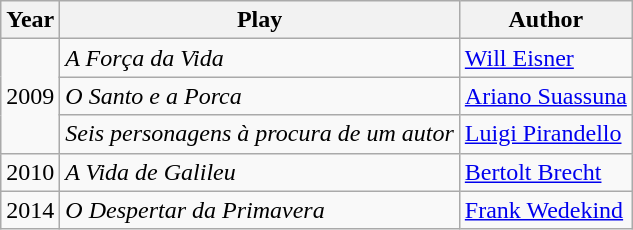<table class="wikitable">
<tr>
<th>Year</th>
<th>Play</th>
<th>Author</th>
</tr>
<tr>
<td rowspan="3">2009</td>
<td><em>A Força da Vida</em></td>
<td><a href='#'>Will Eisner</a></td>
</tr>
<tr>
<td><em>O Santo e a Porca</em></td>
<td><a href='#'>Ariano Suassuna</a></td>
</tr>
<tr>
<td><em>Seis personagens à procura de um autor</em></td>
<td><a href='#'>Luigi Pirandello</a></td>
</tr>
<tr>
<td>2010</td>
<td><em>A Vida de Galileu</em></td>
<td><a href='#'>Bertolt Brecht</a></td>
</tr>
<tr>
<td>2014</td>
<td><em>O Despertar da Primavera</em></td>
<td><a href='#'>Frank Wedekind</a></td>
</tr>
</table>
